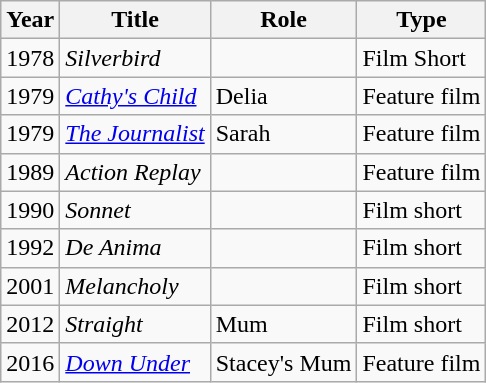<table class="wikitable">
<tr>
<th>Year</th>
<th>Title</th>
<th>Role</th>
<th>Type</th>
</tr>
<tr>
<td>1978</td>
<td><em>Silverbird</em></td>
<td></td>
<td>Film Short</td>
</tr>
<tr>
<td>1979</td>
<td><em><a href='#'>Cathy's Child</a></em></td>
<td>Delia</td>
<td>Feature film</td>
</tr>
<tr>
<td>1979</td>
<td><em><a href='#'>The Journalist</a></em></td>
<td>Sarah</td>
<td>Feature film</td>
</tr>
<tr>
<td>1989</td>
<td><em>Action Replay</em></td>
<td></td>
<td>Feature film</td>
</tr>
<tr>
<td>1990</td>
<td><em>Sonnet</em></td>
<td></td>
<td>Film short</td>
</tr>
<tr>
<td>1992</td>
<td><em>De Anima</em></td>
<td></td>
<td>Film short</td>
</tr>
<tr>
<td>2001</td>
<td><em>Melancholy</em></td>
<td></td>
<td>Film short</td>
</tr>
<tr>
<td>2012</td>
<td><em>Straight</em></td>
<td>Mum</td>
<td>Film short</td>
</tr>
<tr>
<td>2016</td>
<td><em><a href='#'>Down Under</a></em></td>
<td>Stacey's Mum</td>
<td>Feature film</td>
</tr>
</table>
